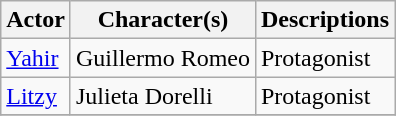<table class="wikitable">
<tr>
<th>Actor</th>
<th>Character(s)</th>
<th>Descriptions</th>
</tr>
<tr>
<td><a href='#'>Yahir</a></td>
<td>Guillermo Romeo</td>
<td>Protagonist</td>
</tr>
<tr>
<td><a href='#'>Litzy</a></td>
<td>Julieta Dorelli</td>
<td>Protagonist</td>
</tr>
<tr>
</tr>
</table>
